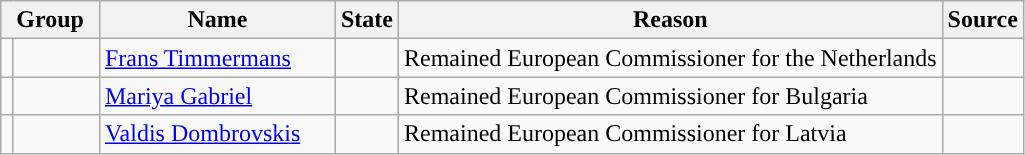<table class="wikitable">
<tr>
<th colspan="2">Group</th>
<th>Name</th>
<th>State</th>
<th>Reason</th>
<th>Source</th>
</tr>
<tr>
<td style="width:1px; background-color:"></td>
<td style="width:50px;"><strong></strong></td>
<td style="width:150px;"><a href='#'>Frans Timmermans</a></td>
<td></td>
<td>Remained European Commissioner for the Netherlands</td>
<td></td>
</tr>
<tr>
<td style="width:1px; background-color:"></td>
<td style="width:50px;"><strong></strong></td>
<td style="width:150px;"><a href='#'>Mariya Gabriel</a></td>
<td></td>
<td>Remained European Commissioner for Bulgaria</td>
<td></td>
</tr>
<tr>
<td style="width:1px; background-color:"></td>
<td><strong></strong></td>
<td><a href='#'>Valdis Dombrovskis</a></td>
<td></td>
<td>Remained European Commissioner for Latvia</td>
<td></td>
</tr>
</table>
